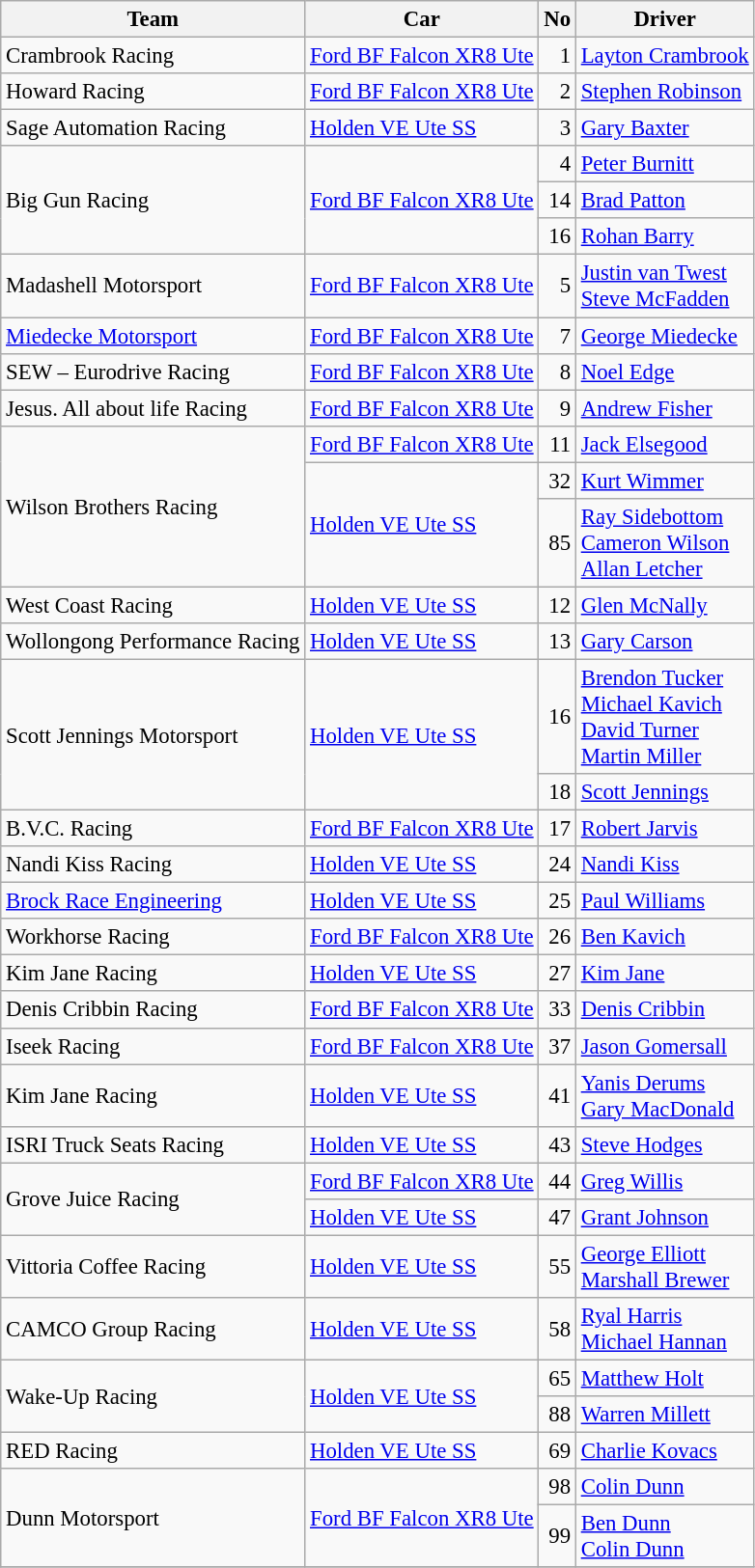<table class="wikitable" style="font-size: 95%;">
<tr>
<th>Team</th>
<th>Car</th>
<th>No</th>
<th>Driver</th>
</tr>
<tr>
<td>Crambrook Racing</td>
<td><a href='#'>Ford BF Falcon XR8 Ute</a></td>
<td align="right">1</td>
<td><a href='#'>Layton Crambrook</a></td>
</tr>
<tr>
<td>Howard Racing</td>
<td><a href='#'>Ford BF Falcon XR8 Ute</a></td>
<td align="right">2</td>
<td><a href='#'>Stephen Robinson</a></td>
</tr>
<tr>
<td>Sage Automation Racing</td>
<td><a href='#'>Holden VE Ute SS</a></td>
<td align="right">3</td>
<td><a href='#'>Gary Baxter</a></td>
</tr>
<tr>
<td rowspan=3>Big Gun Racing</td>
<td rowspan=3><a href='#'>Ford BF Falcon XR8 Ute</a></td>
<td align="right">4</td>
<td><a href='#'>Peter Burnitt</a></td>
</tr>
<tr>
<td align="right">14</td>
<td><a href='#'>Brad Patton</a></td>
</tr>
<tr>
<td align="right">16</td>
<td><a href='#'>Rohan Barry</a></td>
</tr>
<tr>
<td>Madashell Motorsport</td>
<td><a href='#'>Ford BF Falcon XR8 Ute</a></td>
<td align="right">5</td>
<td><a href='#'>Justin van Twest</a><br><a href='#'>Steve McFadden</a></td>
</tr>
<tr>
<td><a href='#'>Miedecke Motorsport</a></td>
<td><a href='#'>Ford BF Falcon XR8 Ute</a></td>
<td align="right">7</td>
<td><a href='#'>George Miedecke</a></td>
</tr>
<tr>
<td>SEW – Eurodrive Racing</td>
<td><a href='#'>Ford BF Falcon XR8 Ute</a></td>
<td align="right">8</td>
<td><a href='#'>Noel Edge</a></td>
</tr>
<tr>
<td>Jesus. All about life Racing</td>
<td><a href='#'>Ford BF Falcon XR8 Ute</a></td>
<td align="right">9</td>
<td><a href='#'>Andrew Fisher</a></td>
</tr>
<tr>
<td rowspan=3>Wilson Brothers Racing</td>
<td><a href='#'>Ford BF Falcon XR8 Ute</a></td>
<td align="right">11</td>
<td><a href='#'>Jack Elsegood</a></td>
</tr>
<tr>
<td rowspan=2><a href='#'>Holden VE Ute SS</a></td>
<td align="right">32</td>
<td><a href='#'>Kurt Wimmer</a></td>
</tr>
<tr>
<td align="right">85</td>
<td><a href='#'>Ray Sidebottom</a><br><a href='#'>Cameron Wilson</a><br><a href='#'>Allan Letcher</a></td>
</tr>
<tr>
<td>West Coast Racing</td>
<td><a href='#'>Holden VE Ute SS</a></td>
<td align="right">12</td>
<td><a href='#'>Glen McNally</a></td>
</tr>
<tr>
<td>Wollongong Performance Racing</td>
<td><a href='#'>Holden VE Ute SS</a></td>
<td align="right">13</td>
<td><a href='#'>Gary Carson</a></td>
</tr>
<tr>
<td rowspan=2>Scott Jennings Motorsport</td>
<td rowspan=2><a href='#'>Holden VE Ute SS</a></td>
<td align="right">16</td>
<td><a href='#'>Brendon Tucker</a><br><a href='#'>Michael Kavich</a><br><a href='#'>David Turner</a><br><a href='#'>Martin Miller</a></td>
</tr>
<tr>
<td align="right">18</td>
<td><a href='#'>Scott Jennings</a></td>
</tr>
<tr>
<td>B.V.C. Racing</td>
<td><a href='#'>Ford BF Falcon XR8 Ute</a></td>
<td align="right">17</td>
<td><a href='#'>Robert Jarvis</a></td>
</tr>
<tr>
<td>Nandi Kiss Racing</td>
<td><a href='#'>Holden VE Ute SS</a></td>
<td align="right">24</td>
<td><a href='#'>Nandi Kiss</a></td>
</tr>
<tr>
<td><a href='#'>Brock Race Engineering</a></td>
<td><a href='#'>Holden VE Ute SS</a></td>
<td align="right">25</td>
<td><a href='#'>Paul Williams</a></td>
</tr>
<tr>
<td>Workhorse Racing</td>
<td><a href='#'>Ford BF Falcon XR8 Ute</a></td>
<td align="right">26</td>
<td><a href='#'>Ben Kavich</a></td>
</tr>
<tr>
<td>Kim Jane Racing</td>
<td><a href='#'>Holden VE Ute SS</a></td>
<td align="right">27</td>
<td><a href='#'>Kim Jane</a></td>
</tr>
<tr>
<td>Denis Cribbin Racing</td>
<td><a href='#'>Ford BF Falcon XR8 Ute</a></td>
<td align="right">33</td>
<td><a href='#'>Denis Cribbin</a></td>
</tr>
<tr>
<td>Iseek Racing</td>
<td><a href='#'>Ford BF Falcon XR8 Ute</a></td>
<td align="right">37</td>
<td><a href='#'>Jason Gomersall</a></td>
</tr>
<tr>
<td>Kim Jane Racing</td>
<td><a href='#'>Holden VE Ute SS</a></td>
<td align="right">41</td>
<td><a href='#'>Yanis Derums</a><br><a href='#'>Gary MacDonald</a></td>
</tr>
<tr>
<td>ISRI Truck Seats Racing</td>
<td><a href='#'>Holden VE Ute SS</a></td>
<td align="right">43</td>
<td><a href='#'>Steve Hodges</a></td>
</tr>
<tr>
<td rowspan=2>Grove Juice Racing</td>
<td><a href='#'>Ford BF Falcon XR8 Ute</a></td>
<td align="right">44</td>
<td><a href='#'>Greg Willis</a></td>
</tr>
<tr>
<td><a href='#'>Holden VE Ute SS</a></td>
<td align="right">47</td>
<td><a href='#'>Grant Johnson</a></td>
</tr>
<tr>
<td>Vittoria Coffee Racing</td>
<td><a href='#'>Holden VE Ute SS</a></td>
<td align="right">55</td>
<td><a href='#'>George Elliott</a><br><a href='#'>Marshall Brewer</a></td>
</tr>
<tr>
<td>CAMCO Group Racing</td>
<td><a href='#'>Holden VE Ute SS</a></td>
<td align="right">58</td>
<td><a href='#'>Ryal Harris</a><br><a href='#'>Michael Hannan</a></td>
</tr>
<tr>
<td rowspan=2>Wake-Up Racing</td>
<td rowspan=2><a href='#'>Holden VE Ute SS</a></td>
<td align="right">65</td>
<td><a href='#'>Matthew Holt</a></td>
</tr>
<tr>
<td align="right">88</td>
<td><a href='#'>Warren Millett</a></td>
</tr>
<tr>
<td>RED Racing</td>
<td><a href='#'>Holden VE Ute SS</a></td>
<td align="right">69</td>
<td><a href='#'>Charlie Kovacs</a></td>
</tr>
<tr>
<td rowspan=2>Dunn Motorsport</td>
<td rowspan=2><a href='#'>Ford BF Falcon XR8 Ute</a></td>
<td align="right">98</td>
<td><a href='#'>Colin Dunn</a></td>
</tr>
<tr>
<td align="right">99</td>
<td><a href='#'>Ben Dunn</a><br><a href='#'>Colin Dunn</a></td>
</tr>
<tr>
</tr>
</table>
